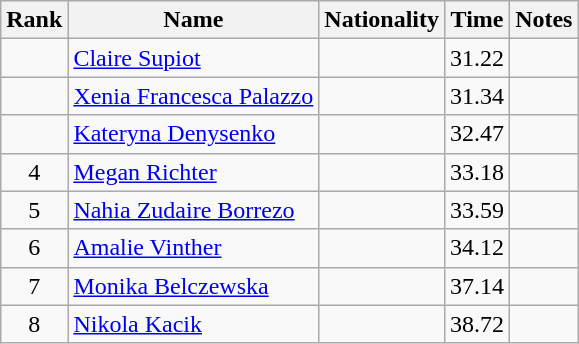<table class="wikitable sortable" style="text-align:center">
<tr>
<th>Rank</th>
<th>Name</th>
<th>Nationality</th>
<th>Time</th>
<th>Notes</th>
</tr>
<tr>
<td></td>
<td align=left><a href='#'>Claire Supiot</a></td>
<td align=left></td>
<td>31.22</td>
<td></td>
</tr>
<tr>
<td></td>
<td align=left><a href='#'>Xenia Francesca Palazzo</a></td>
<td align=left></td>
<td>31.34</td>
<td></td>
</tr>
<tr>
<td></td>
<td align=left><a href='#'>Kateryna Denysenko</a></td>
<td align=left></td>
<td>32.47</td>
<td></td>
</tr>
<tr>
<td>4</td>
<td align=left><a href='#'>Megan Richter</a></td>
<td align=left></td>
<td>33.18</td>
<td></td>
</tr>
<tr>
<td>5</td>
<td align=left><a href='#'>Nahia Zudaire Borrezo</a></td>
<td align=left></td>
<td>33.59</td>
<td></td>
</tr>
<tr>
<td>6</td>
<td align=left><a href='#'>Amalie Vinther</a></td>
<td align=left></td>
<td>34.12</td>
<td></td>
</tr>
<tr>
<td>7</td>
<td align=left><a href='#'>Monika Belczewska</a></td>
<td align=left></td>
<td>37.14</td>
<td></td>
</tr>
<tr>
<td>8</td>
<td align=left><a href='#'>Nikola Kacik</a></td>
<td align=left></td>
<td>38.72</td>
<td></td>
</tr>
</table>
